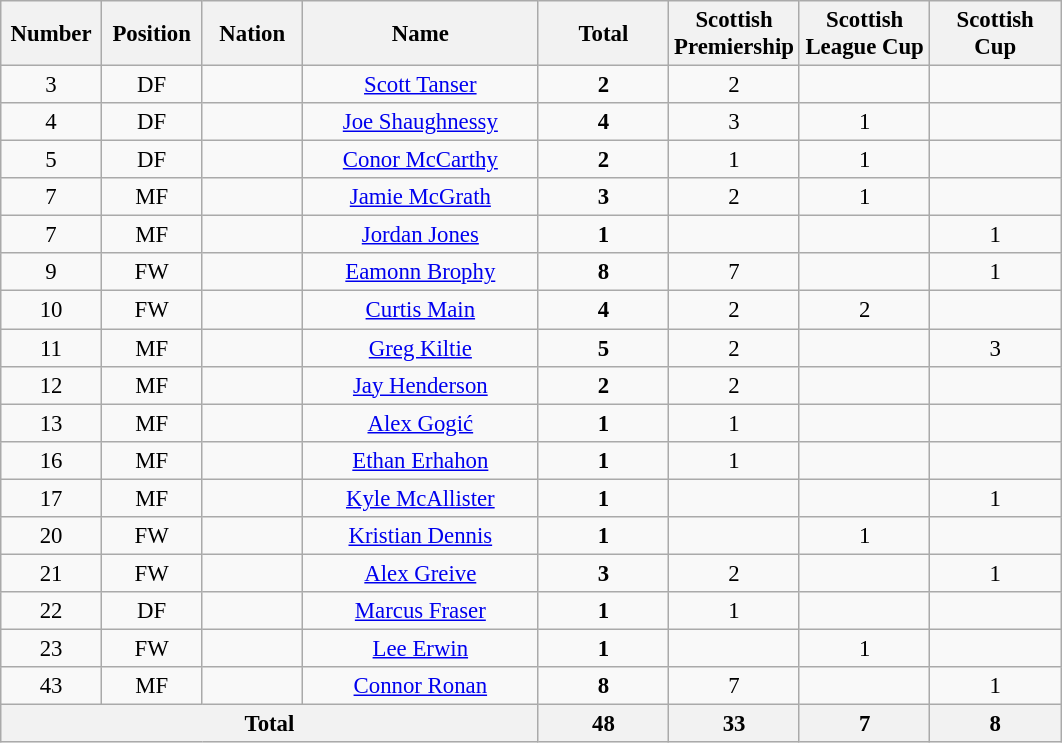<table class="wikitable" style="font-size: 95%; text-align: center;">
<tr>
<th width=60>Number</th>
<th width=60>Position</th>
<th width=60>Nation</th>
<th width=150>Name</th>
<th width=80><strong>Total</strong></th>
<th width=80>Scottish Premiership</th>
<th width=80>Scottish League Cup</th>
<th width=80>Scottish Cup</th>
</tr>
<tr>
<td>3</td>
<td>DF</td>
<td></td>
<td><a href='#'>Scott Tanser</a></td>
<td><strong>2</strong></td>
<td>2</td>
<td></td>
<td></td>
</tr>
<tr>
<td>4</td>
<td>DF</td>
<td></td>
<td><a href='#'>Joe Shaughnessy</a></td>
<td><strong>4</strong></td>
<td>3</td>
<td>1</td>
<td></td>
</tr>
<tr>
<td>5</td>
<td>DF</td>
<td></td>
<td><a href='#'>Conor McCarthy</a></td>
<td><strong>2</strong></td>
<td>1</td>
<td>1</td>
<td></td>
</tr>
<tr>
<td>7</td>
<td>MF</td>
<td></td>
<td><a href='#'>Jamie McGrath</a></td>
<td><strong>3</strong></td>
<td>2</td>
<td>1</td>
<td></td>
</tr>
<tr>
<td>7</td>
<td>MF</td>
<td></td>
<td><a href='#'>Jordan Jones</a></td>
<td><strong>1</strong></td>
<td></td>
<td></td>
<td>1</td>
</tr>
<tr>
<td>9</td>
<td>FW</td>
<td></td>
<td><a href='#'>Eamonn Brophy</a></td>
<td><strong>8</strong></td>
<td>7</td>
<td></td>
<td>1</td>
</tr>
<tr>
<td>10</td>
<td>FW</td>
<td></td>
<td><a href='#'>Curtis Main</a></td>
<td><strong>4</strong></td>
<td>2</td>
<td>2</td>
<td></td>
</tr>
<tr>
<td>11</td>
<td>MF</td>
<td></td>
<td><a href='#'>Greg Kiltie</a></td>
<td><strong>5</strong></td>
<td>2</td>
<td></td>
<td>3</td>
</tr>
<tr>
<td>12</td>
<td>MF</td>
<td></td>
<td><a href='#'>Jay Henderson</a></td>
<td><strong>2</strong></td>
<td>2</td>
<td></td>
<td></td>
</tr>
<tr>
<td>13</td>
<td>MF</td>
<td></td>
<td><a href='#'>Alex Gogić</a></td>
<td><strong>1</strong></td>
<td>1</td>
<td></td>
<td></td>
</tr>
<tr>
<td>16</td>
<td>MF</td>
<td></td>
<td><a href='#'>Ethan Erhahon</a></td>
<td><strong>1</strong></td>
<td>1</td>
<td></td>
<td></td>
</tr>
<tr>
<td>17</td>
<td>MF</td>
<td></td>
<td><a href='#'>Kyle McAllister</a></td>
<td><strong>1</strong></td>
<td></td>
<td></td>
<td>1</td>
</tr>
<tr>
<td>20</td>
<td>FW</td>
<td></td>
<td><a href='#'>Kristian Dennis</a></td>
<td><strong>1</strong></td>
<td></td>
<td>1</td>
<td></td>
</tr>
<tr>
<td>21</td>
<td>FW</td>
<td></td>
<td><a href='#'>Alex Greive</a></td>
<td><strong>3</strong></td>
<td>2</td>
<td></td>
<td>1</td>
</tr>
<tr>
<td>22</td>
<td>DF</td>
<td></td>
<td><a href='#'>Marcus Fraser</a></td>
<td><strong>1</strong></td>
<td>1</td>
<td></td>
<td></td>
</tr>
<tr>
<td>23</td>
<td>FW</td>
<td></td>
<td><a href='#'>Lee Erwin</a></td>
<td><strong>1</strong></td>
<td></td>
<td>1</td>
<td></td>
</tr>
<tr>
<td>43</td>
<td>MF</td>
<td></td>
<td><a href='#'>Connor Ronan</a></td>
<td><strong>8</strong></td>
<td>7</td>
<td></td>
<td>1</td>
</tr>
<tr>
<th colspan=4>Total</th>
<th><strong>48</strong></th>
<th>33</th>
<th>7</th>
<th>8</th>
</tr>
</table>
